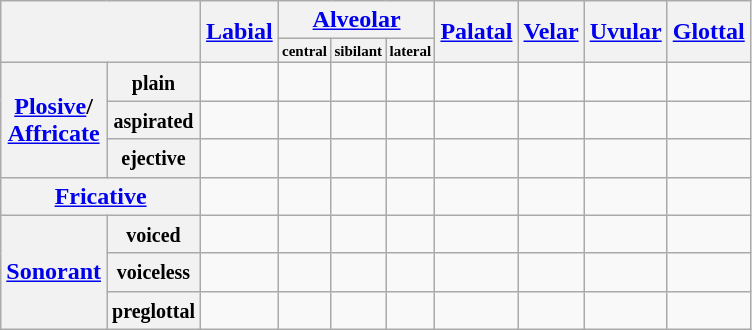<table class="wikitable" style="text-align: center;">
<tr>
<th rowspan="2" colspan="2"></th>
<th rowspan="2"><a href='#'>Labial</a></th>
<th colspan="3"><a href='#'>Alveolar</a></th>
<th rowspan="2"><a href='#'>Palatal</a></th>
<th rowspan="2"><a href='#'>Velar</a></th>
<th rowspan="2"><a href='#'>Uvular</a></th>
<th rowspan="2"><a href='#'>Glottal</a></th>
</tr>
<tr style="font-size: x-small;">
<th>central</th>
<th>sibilant</th>
<th>lateral</th>
</tr>
<tr>
<th rowspan="3"><a href='#'>Plosive</a>/<br><a href='#'>Affricate</a></th>
<th><small>plain</small></th>
<td></td>
<td></td>
<td></td>
<td></td>
<td></td>
<td></td>
<td></td>
<td></td>
</tr>
<tr>
<th><small>aspirated</small></th>
<td></td>
<td></td>
<td></td>
<td></td>
<td></td>
<td></td>
<td></td>
<td></td>
</tr>
<tr>
<th><small>ejective</small></th>
<td></td>
<td></td>
<td></td>
<td></td>
<td></td>
<td></td>
<td></td>
<td></td>
</tr>
<tr>
<th colspan="2"><a href='#'>Fricative</a></th>
<td></td>
<td></td>
<td></td>
<td></td>
<td></td>
<td></td>
<td></td>
<td></td>
</tr>
<tr>
<th rowspan="3"><a href='#'>Sonorant</a></th>
<th><small>voiced</small></th>
<td></td>
<td></td>
<td></td>
<td></td>
<td></td>
<td></td>
<td></td>
<td></td>
</tr>
<tr>
<th><small>voiceless</small></th>
<td></td>
<td></td>
<td></td>
<td></td>
<td></td>
<td></td>
<td></td>
<td></td>
</tr>
<tr>
<th><small>preglottal</small></th>
<td></td>
<td></td>
<td></td>
<td></td>
<td></td>
<td></td>
<td></td>
<td></td>
</tr>
</table>
